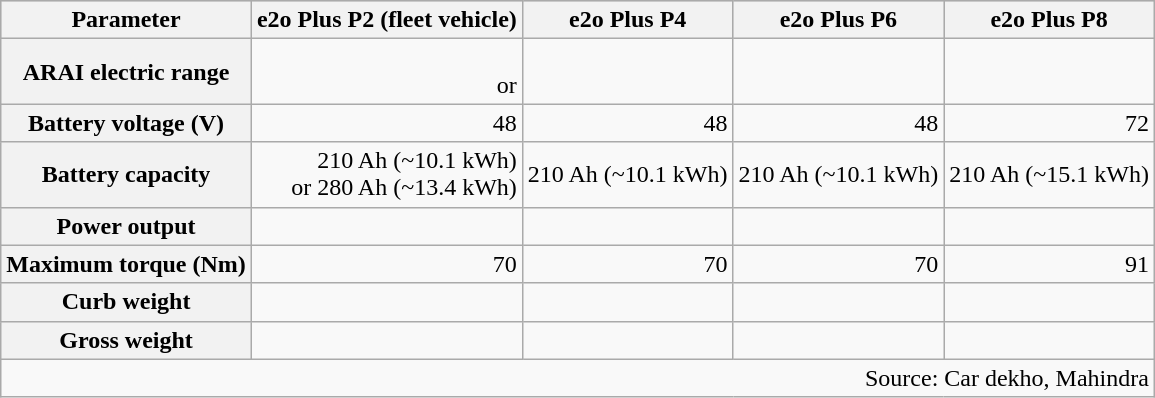<table class="wikitable sortable plainrowheaders">
<tr style="background:#ccc; text-align:center;">
<th scope="col">Parameter</th>
<th scope="col">e2o Plus P2 (fleet vehicle)</th>
<th scope="col">e2o Plus P4</th>
<th scope="col">e2o Plus P6</th>
<th scope="col">e2o Plus P8</th>
</tr>
<tr>
<th scope="row" align="left">ARAI electric range</th>
<td scope="row" align="right"><br>or </td>
<td scope="row" align="right"></td>
<td scope="row" align="right"></td>
<td scope="row" align="right"></td>
</tr>
<tr>
<th scope="row" align="left">Battery voltage (V)</th>
<td scope="row" align="right">48</td>
<td scope="row" align="right">48</td>
<td scope="row" align="right">48</td>
<td scope="row" align="right">72</td>
</tr>
<tr>
<th scope="row" align="left">Battery capacity</th>
<td scope="row" align="right">210 Ah (~10.1 kWh)<br>or 280 Ah (~13.4 kWh)</td>
<td scope="row" align="right">210 Ah (~10.1 kWh)</td>
<td scope="row" align="right">210 Ah (~10.1 kWh)</td>
<td scope="row" align="right">210 Ah (~15.1 kWh)</td>
</tr>
<tr>
<th scope="row" align="left">Power output</th>
<td scope="row" align="right"></td>
<td scope="row" align="right"></td>
<td scope="row" align="right"></td>
<td scope="row" align="right"></td>
</tr>
<tr>
<th scope="row" align="left">Maximum torque (Nm)</th>
<td scope="row" align="right">70</td>
<td scope="row" align="right">70</td>
<td scope="row" align="right">70</td>
<td scope="row" align="right">91</td>
</tr>
<tr>
<th scope="row" align="left">Curb weight</th>
<td scope="row" align="right"></td>
<td scope="row" align="right"></td>
<td scope="row" align="right"></td>
<td scope="row" align="right"></td>
</tr>
<tr>
<th scope="row" align="left">Gross weight</th>
<td scope="row" align="right"></td>
<td scope="row" align="right"></td>
<td scope="row" align="right"></td>
<td scope="row" align="right"></td>
</tr>
<tr>
<td colspan="5" align="right">Source: Car dekho, Mahindra</td>
</tr>
</table>
